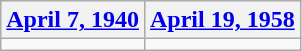<table class=wikitable>
<tr>
<th><a href='#'>April 7, 1940</a></th>
<th><a href='#'>April 19, 1958</a></th>
</tr>
<tr>
<td></td>
<td></td>
</tr>
</table>
